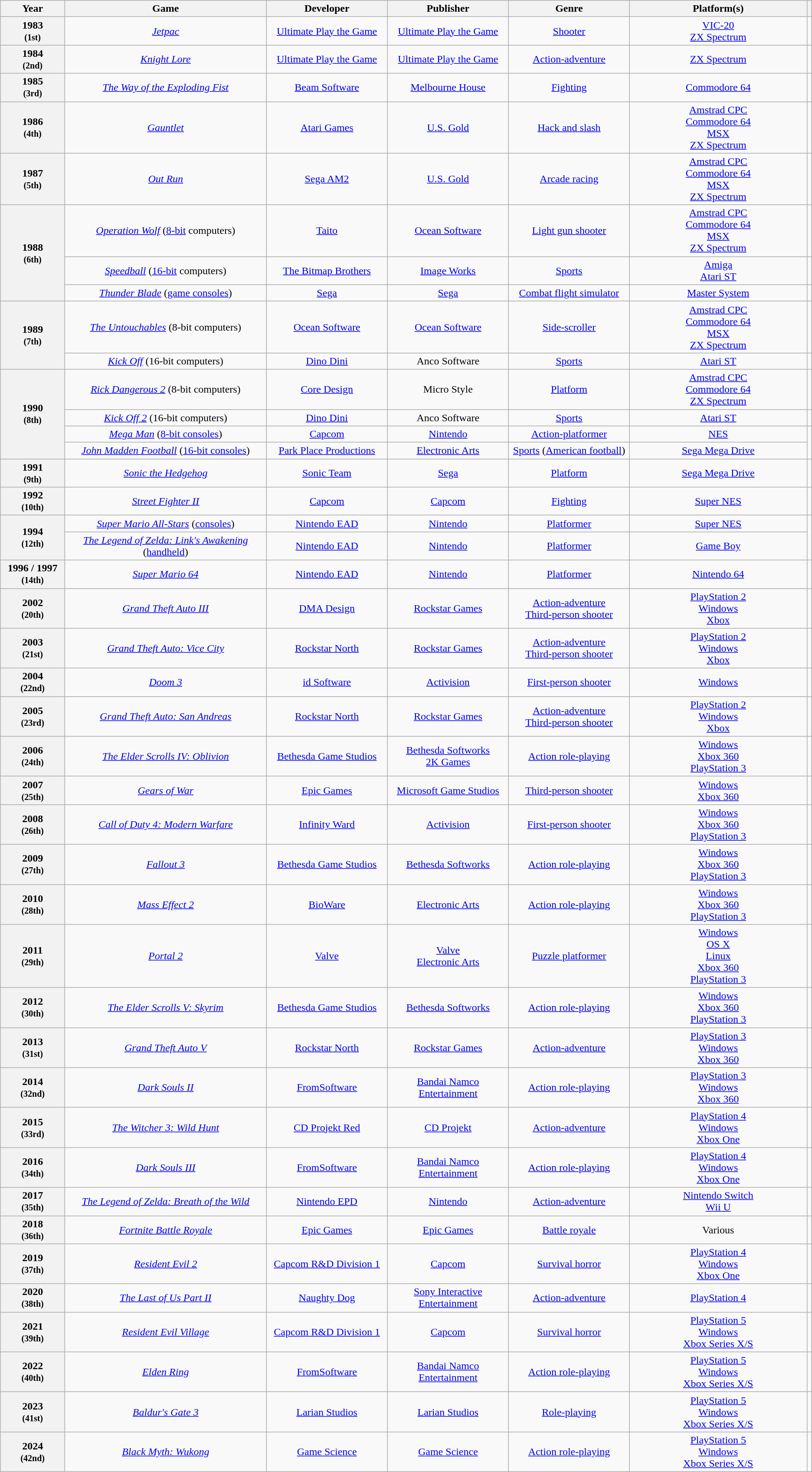<table class="wikitable sortable" style="text-align:center;">
<tr>
<th scope="col" style="width:8%;">Year</th>
<th scope="col" style="width:25%;">Game</th>
<th scope="col" style="width:15%;">Developer</th>
<th scope="col" style="width:15%;">Publisher</th>
<th scope="col" style="width:15%;">Genre</th>
<th scope="col" style="width:25%;">Platform(s)</th>
<th scope="col" style="width:2%;" class="unsortable"></th>
</tr>
<tr>
<th scope="row" style="text-align:center">1983 <br><small>(1st) </small></th>
<td><em><a href='#'>Jetpac</a></em></td>
<td><a href='#'>Ultimate Play the Game</a></td>
<td><a href='#'>Ultimate Play the Game</a></td>
<td><a href='#'>Shooter</a></td>
<td><a href='#'>VIC-20</a><br><a href='#'>ZX Spectrum</a></td>
<td></td>
</tr>
<tr>
<th scope="row" style="text-align:center">1984 <br><small>(2nd) </small></th>
<td><em><a href='#'>Knight Lore</a></em></td>
<td><a href='#'>Ultimate Play the Game</a></td>
<td><a href='#'>Ultimate Play the Game</a></td>
<td><a href='#'>Action-adventure</a></td>
<td><a href='#'>ZX Spectrum</a></td>
<td></td>
</tr>
<tr>
<th scope="row" style="text-align:center">1985 <br><small>(3rd) </small></th>
<td><em><a href='#'>The Way of the Exploding Fist</a></em></td>
<td><a href='#'>Beam Software</a></td>
<td><a href='#'>Melbourne House</a></td>
<td><a href='#'>Fighting</a></td>
<td><a href='#'>Commodore 64</a></td>
<td></td>
</tr>
<tr>
<th scope="row" style="text-align:center">1986 <br><small>(4th) </small></th>
<td><em><a href='#'>Gauntlet</a></em></td>
<td><a href='#'>Atari Games</a></td>
<td><a href='#'>U.S. Gold</a></td>
<td><a href='#'>Hack and slash</a></td>
<td><a href='#'>Amstrad CPC</a><br><a href='#'>Commodore 64</a><br><a href='#'>MSX</a><br><a href='#'>ZX Spectrum</a></td>
<td></td>
</tr>
<tr>
<th scope="row" style="text-align:center">1987 <br><small>(5th) </small></th>
<td><em><a href='#'>Out Run</a></em></td>
<td><a href='#'>Sega AM2</a></td>
<td><a href='#'>U.S. Gold</a></td>
<td><a href='#'>Arcade racing</a></td>
<td><a href='#'>Amstrad CPC</a><br><a href='#'>Commodore 64</a><br><a href='#'>MSX</a><br><a href='#'>ZX Spectrum</a></td>
<td></td>
</tr>
<tr>
<th scope="row" rowspan="3" style="text-align:center">1988<br><small>(6th) </small></th>
<td><em><a href='#'>Operation Wolf</a></em> (<a href='#'>8-bit</a> computers)</td>
<td><a href='#'>Taito</a></td>
<td><a href='#'>Ocean Software</a></td>
<td><a href='#'>Light gun shooter</a></td>
<td><a href='#'>Amstrad CPC</a><br><a href='#'>Commodore 64</a><br><a href='#'>MSX</a><br><a href='#'>ZX Spectrum</a></td>
<td></td>
</tr>
<tr>
<td><em><a href='#'>Speedball</a></em> (<a href='#'>16-bit</a> computers)</td>
<td><a href='#'>The Bitmap Brothers</a></td>
<td><a href='#'>Image Works</a></td>
<td><a href='#'>Sports</a></td>
<td><a href='#'>Amiga</a><br><a href='#'>Atari ST</a></td>
<td></td>
</tr>
<tr>
<td><em><a href='#'>Thunder Blade</a></em> (<a href='#'>game consoles</a>)</td>
<td><a href='#'>Sega</a></td>
<td><a href='#'>Sega</a></td>
<td><a href='#'>Combat flight simulator</a></td>
<td><a href='#'>Master System</a></td>
<td></td>
</tr>
<tr>
<th scope="row" rowspan="2" style="text-align:center">1989<br><small>(7th) </small></th>
<td><em><a href='#'>The Untouchables</a></em> (8-bit computers)</td>
<td><a href='#'>Ocean Software</a></td>
<td><a href='#'>Ocean Software</a></td>
<td><a href='#'>Side-scroller</a></td>
<td><a href='#'>Amstrad CPC</a><br><a href='#'>Commodore 64</a><br><a href='#'>MSX</a><br><a href='#'>ZX Spectrum</a></td>
<td></td>
</tr>
<tr>
<td><em><a href='#'>Kick Off</a></em> (16-bit computers)</td>
<td><a href='#'>Dino Dini</a></td>
<td>Anco Software</td>
<td><a href='#'>Sports</a></td>
<td><a href='#'>Atari ST</a></td>
<td></td>
</tr>
<tr>
<th scope="row" rowspan="4" style="text-align:center">1990<br><small>(8th) </small></th>
<td><em><a href='#'>Rick Dangerous 2</a></em> (8-bit computers)</td>
<td><a href='#'>Core Design</a></td>
<td>Micro Style</td>
<td><a href='#'>Platform</a></td>
<td><a href='#'>Amstrad CPC</a><br><a href='#'>Commodore 64</a><br><a href='#'>ZX Spectrum</a></td>
<td></td>
</tr>
<tr>
<td><em><a href='#'>Kick Off 2</a></em> (16-bit computers)</td>
<td><a href='#'>Dino Dini</a></td>
<td>Anco Software</td>
<td><a href='#'>Sports</a></td>
<td><a href='#'>Atari ST</a></td>
<td></td>
</tr>
<tr>
<td><em><a href='#'>Mega Man</a></em> (<a href='#'>8-bit consoles</a>)</td>
<td><a href='#'>Capcom</a></td>
<td><a href='#'>Nintendo</a></td>
<td><a href='#'>Action-platformer</a></td>
<td><a href='#'>NES</a></td>
<td rowspan="2"></td>
</tr>
<tr>
<td><em><a href='#'>John Madden Football</a></em> (<a href='#'>16-bit consoles</a>)</td>
<td><a href='#'>Park Place Productions</a></td>
<td><a href='#'>Electronic Arts</a></td>
<td><a href='#'>Sports</a> (<a href='#'>American football</a>)</td>
<td><a href='#'>Sega Mega Drive</a></td>
</tr>
<tr>
<th scope="row" style="text-align:center">1991<br><small>(9th) </small></th>
<td><em><a href='#'>Sonic the Hedgehog</a></em></td>
<td><a href='#'>Sonic Team</a></td>
<td><a href='#'>Sega</a></td>
<td><a href='#'>Platform</a></td>
<td><a href='#'>Sega Mega Drive</a></td>
<td></td>
</tr>
<tr>
<th scope="row" style="text-align:center">1992<br><small>(10th) </small></th>
<td><em><a href='#'>Street Fighter II</a></em></td>
<td><a href='#'>Capcom</a></td>
<td><a href='#'>Capcom</a></td>
<td><a href='#'>Fighting</a></td>
<td><a href='#'>Super NES</a></td>
<td></td>
</tr>
<tr>
<th scope="row" style="text-align:center" rowspan="2">1994<br><small>(12th) </small></th>
<td><em><a href='#'>Super Mario All-Stars</a></em> (<a href='#'>consoles</a>)</td>
<td><a href='#'>Nintendo EAD</a></td>
<td><a href='#'>Nintendo</a></td>
<td><a href='#'>Platformer</a></td>
<td><a href='#'>Super NES</a></td>
<td rowspan="2"></td>
</tr>
<tr>
<td><em><a href='#'>The Legend of Zelda: Link's Awakening</a></em> (<a href='#'>handheld</a>)</td>
<td><a href='#'>Nintendo EAD</a></td>
<td><a href='#'>Nintendo</a></td>
<td><a href='#'>Platformer</a></td>
<td><a href='#'>Game Boy</a></td>
</tr>
<tr>
<th scope="row" style="text-align:center">1996 / 1997 <br><small>(14th) </small></th>
<td><em><a href='#'>Super Mario 64</a></em></td>
<td><a href='#'>Nintendo EAD</a></td>
<td><a href='#'>Nintendo</a></td>
<td><a href='#'>Platformer</a></td>
<td><a href='#'>Nintendo 64</a></td>
<td></td>
</tr>
<tr>
<th scope="row" style="text-align:center">2002 <br><small>(20th) </small></th>
<td><em><a href='#'>Grand Theft Auto III</a></em></td>
<td><a href='#'>DMA Design</a></td>
<td><a href='#'>Rockstar Games</a></td>
<td><a href='#'>Action-adventure</a><br> <a href='#'>Third-person shooter</a></td>
<td><a href='#'>PlayStation 2</a><br> <a href='#'>Windows</a><br> <a href='#'>Xbox</a></td>
<td></td>
</tr>
<tr>
<th scope="row" style="text-align:center">2003 <br><small>(21st) </small></th>
<td><em><a href='#'>Grand Theft Auto: Vice City</a></em></td>
<td><a href='#'>Rockstar North</a></td>
<td><a href='#'>Rockstar Games</a></td>
<td><a href='#'>Action-adventure</a><br> <a href='#'>Third-person shooter</a></td>
<td><a href='#'>PlayStation 2</a><br> <a href='#'>Windows</a><br> <a href='#'>Xbox</a></td>
<td></td>
</tr>
<tr>
<th scope="row" style="text-align:center">2004 <br><small>(22nd) </small></th>
<td><em><a href='#'>Doom 3</a></em></td>
<td><a href='#'>id Software</a></td>
<td><a href='#'>Activision</a></td>
<td><a href='#'>First-person shooter</a></td>
<td><a href='#'>Windows</a></td>
<td></td>
</tr>
<tr>
<th scope="row" style="text-align:center">2005 <br><small>(23rd) </small></th>
<td><em><a href='#'>Grand Theft Auto: San Andreas</a></em></td>
<td><a href='#'>Rockstar North</a></td>
<td><a href='#'>Rockstar Games</a></td>
<td><a href='#'>Action-adventure</a><br> <a href='#'>Third-person shooter</a></td>
<td><a href='#'>PlayStation 2</a><br> <a href='#'>Windows</a><br> <a href='#'>Xbox</a></td>
<td></td>
</tr>
<tr>
<th scope="row" style="text-align:center">2006 <br><small>(24th) </small></th>
<td><em><a href='#'>The Elder Scrolls IV: Oblivion</a></em></td>
<td><a href='#'>Bethesda Game Studios</a></td>
<td><a href='#'>Bethesda Softworks</a> <br> <a href='#'>2K Games</a></td>
<td><a href='#'>Action role-playing</a></td>
<td><a href='#'>Windows</a><br> <a href='#'>Xbox 360</a><br> <a href='#'>PlayStation 3</a></td>
<td></td>
</tr>
<tr>
<th scope="row" style="text-align:center">2007 <br><small>(25th) </small></th>
<td><em><a href='#'>Gears of War</a></em></td>
<td><a href='#'>Epic Games</a></td>
<td><a href='#'>Microsoft Game Studios</a></td>
<td><a href='#'>Third-person shooter</a></td>
<td><a href='#'>Windows</a><br> <a href='#'>Xbox 360</a></td>
<td></td>
</tr>
<tr>
<th scope="row" style="text-align:center">2008 <br><small>(26th) </small></th>
<td><em><a href='#'>Call of Duty 4: Modern Warfare</a></em></td>
<td><a href='#'>Infinity Ward</a></td>
<td><a href='#'>Activision</a></td>
<td><a href='#'>First-person shooter</a></td>
<td><a href='#'>Windows</a><br> <a href='#'>Xbox 360</a><br> <a href='#'>PlayStation 3</a></td>
<td></td>
</tr>
<tr>
<th scope="row" style="text-align:center">2009 <br><small>(27th) </small></th>
<td><em><a href='#'>Fallout 3</a></em></td>
<td><a href='#'>Bethesda Game Studios</a></td>
<td><a href='#'>Bethesda Softworks</a></td>
<td><a href='#'>Action role-playing</a></td>
<td><a href='#'>Windows</a><br> <a href='#'>Xbox 360</a><br> <a href='#'>PlayStation 3</a></td>
<td></td>
</tr>
<tr>
<th scope="row" style="text-align:center">2010 <br><small>(28th) </small></th>
<td><em><a href='#'>Mass Effect 2</a></em></td>
<td><a href='#'>BioWare</a></td>
<td><a href='#'>Electronic Arts</a></td>
<td><a href='#'>Action role-playing</a></td>
<td><a href='#'>Windows</a><br> <a href='#'>Xbox 360</a><br> <a href='#'>PlayStation 3</a></td>
<td></td>
</tr>
<tr>
<th scope="row" style="text-align:center">2011 <br><small>(29th) </small></th>
<td><em><a href='#'>Portal 2</a></em></td>
<td><a href='#'>Valve</a></td>
<td><a href='#'>Valve</a> <br> <a href='#'>Electronic Arts</a></td>
<td><a href='#'>Puzzle platformer</a></td>
<td><a href='#'>Windows</a><br> <a href='#'>OS X</a><br> <a href='#'>Linux</a><br> <a href='#'>Xbox 360</a><br> <a href='#'>PlayStation 3</a></td>
<td></td>
</tr>
<tr>
<th scope="row" style="text-align:center">2012 <br><small>(30th) </small></th>
<td><em><a href='#'>The Elder Scrolls V: Skyrim</a></em></td>
<td><a href='#'>Bethesda Game Studios</a></td>
<td><a href='#'>Bethesda Softworks</a></td>
<td><a href='#'>Action role-playing</a></td>
<td><a href='#'>Windows</a><br> <a href='#'>Xbox 360</a><br> <a href='#'>PlayStation 3</a></td>
<td></td>
</tr>
<tr>
<th scope="row" style="text-align:center">2013 <br><small>(31st) </small></th>
<td><em><a href='#'>Grand Theft Auto V</a></em></td>
<td><a href='#'>Rockstar North</a></td>
<td><a href='#'>Rockstar Games</a></td>
<td><a href='#'>Action-adventure</a></td>
<td><a href='#'>PlayStation 3</a><br> <a href='#'>Windows</a><br> <a href='#'>Xbox 360</a></td>
<td></td>
</tr>
<tr>
<th scope="row" style="text-align:center">2014 <br><small>(32nd) </small></th>
<td><em><a href='#'>Dark Souls II</a></em></td>
<td><a href='#'>FromSoftware</a></td>
<td><a href='#'>Bandai Namco Entertainment</a></td>
<td><a href='#'>Action role-playing</a></td>
<td><a href='#'>PlayStation 3</a> <br><a href='#'>Windows</a><br> <a href='#'>Xbox 360</a></td>
<td></td>
</tr>
<tr>
<th scope="row" style="text-align:center">2015 <br><small>(33rd) </small></th>
<td><em><a href='#'>The Witcher 3: Wild Hunt</a></em></td>
<td><a href='#'>CD Projekt Red</a></td>
<td><a href='#'>CD Projekt</a></td>
<td><a href='#'>Action-adventure</a></td>
<td><a href='#'>PlayStation 4</a><br> <a href='#'>Windows</a><br> <a href='#'>Xbox One</a></td>
<td></td>
</tr>
<tr>
<th scope="row" style="text-align:center">2016 <br><small>(34th) </small></th>
<td><em><a href='#'>Dark Souls III</a></em></td>
<td><a href='#'>FromSoftware</a></td>
<td><a href='#'>Bandai Namco Entertainment</a></td>
<td><a href='#'>Action role-playing</a></td>
<td><a href='#'>PlayStation 4</a><br> <a href='#'>Windows</a><br> <a href='#'>Xbox One</a></td>
<td></td>
</tr>
<tr>
<th scope="row" style="text-align:center">2017 <br><small>(35th) </small></th>
<td><em><a href='#'>The Legend of Zelda: Breath of the Wild</a></em></td>
<td><a href='#'>Nintendo EPD</a></td>
<td><a href='#'>Nintendo</a></td>
<td><a href='#'>Action-adventure</a></td>
<td><a href='#'>Nintendo Switch</a><br><a href='#'>Wii U</a></td>
<td></td>
</tr>
<tr>
<th scope="row" style="text-align:center">2018 <br><small>(36th) </small></th>
<td><em><a href='#'>Fortnite Battle Royale</a></em></td>
<td><a href='#'>Epic Games</a></td>
<td><a href='#'>Epic Games</a></td>
<td><a href='#'>Battle royale</a></td>
<td>Various</td>
<td></td>
</tr>
<tr>
<th scope="row" style="text-align:center">2019<br><small>(37th)</small></th>
<td><em><a href='#'>Resident Evil 2</a></em></td>
<td><a href='#'>Capcom R&D Division 1</a></td>
<td><a href='#'>Capcom</a></td>
<td><a href='#'>Survival horror</a></td>
<td><a href='#'>PlayStation 4</a><br> <a href='#'>Windows</a><br> <a href='#'>Xbox One</a></td>
<td></td>
</tr>
<tr>
<th scope="row" style="text-align:center">2020<br><small>(38th)</small></th>
<td><em><a href='#'>The Last of Us Part II</a></em></td>
<td><a href='#'>Naughty Dog</a></td>
<td><a href='#'>Sony Interactive Entertainment</a></td>
<td><a href='#'>Action-adventure</a></td>
<td><a href='#'>PlayStation 4</a></td>
<td></td>
</tr>
<tr>
<th scope="row" style="text-align:center">2021<br><small>(39th)</small></th>
<td><em><a href='#'>Resident Evil Village</a></em></td>
<td><a href='#'>Capcom R&D Division 1</a></td>
<td><a href='#'>Capcom</a></td>
<td><a href='#'>Survival horror</a></td>
<td><a href='#'>PlayStation 5</a><br><a href='#'>Windows</a><br><a href='#'>Xbox Series X/S</a></td>
<td></td>
</tr>
<tr>
<th scope="row" style="text-align:center">2022<br><small>(40th)</small></th>
<td><em><a href='#'>Elden Ring</a></em></td>
<td><a href='#'>FromSoftware</a></td>
<td><a href='#'>Bandai Namco Entertainment</a></td>
<td><a href='#'>Action role-playing</a></td>
<td><a href='#'>PlayStation 5</a><br><a href='#'>Windows</a><br><a href='#'>Xbox Series X/S</a></td>
<td></td>
</tr>
<tr>
<th scope="row" style="text-align:center">2023<br><small>(41st)</small></th>
<td><em><a href='#'>Baldur's Gate 3</a></em></td>
<td><a href='#'>Larian Studios</a></td>
<td><a href='#'>Larian Studios</a></td>
<td><a href='#'>Role-playing</a></td>
<td><a href='#'>PlayStation 5</a><br><a href='#'>Windows</a><br><a href='#'>Xbox Series X/S</a></td>
<td></td>
</tr>
<tr>
<th scope="row" style="text-align:center">2024<br><small>(42nd)</small></th>
<td><em><a href='#'>Black Myth: Wukong</a></em></td>
<td><a href='#'>Game Science</a></td>
<td><a href='#'>Game Science</a></td>
<td><a href='#'>Action role-playing</a></td>
<td><a href='#'>PlayStation 5</a><br><a href='#'>Windows</a><br><a href='#'>Xbox Series X/S</a></td>
<td></td>
</tr>
</table>
